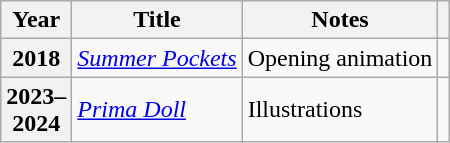<table class="wikitable sortable plainrowheaders">
<tr>
<th scope="col" class="unsortable" width=10>Year</th>
<th scope="col">Title</th>
<th scope="col" class="unsortable">Notes</th>
<th scope="col" class="unsortable"></th>
</tr>
<tr>
<th scope="row">2018</th>
<td><em><a href='#'>Summer Pockets</a></em></td>
<td>Opening animation</td>
<td></td>
</tr>
<tr>
<th scope="row">2023–2024</th>
<td><em><a href='#'>Prima Doll</a></em></td>
<td>Illustrations</td>
<td></td>
</tr>
</table>
